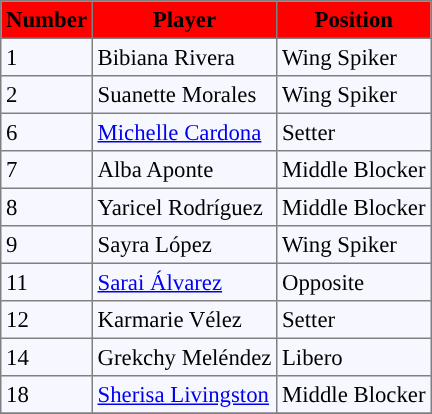<table bgcolor="#f7f8ff" cellpadding="3" cellspacing="0" border="1" style="font-size: 95%; border: gray solid 1px; border-collapse: collapse;">
<tr bgcolor="#ff0000">
<td align=center><strong>Number</strong></td>
<td align=center><strong>Player</strong></td>
<td align=center><strong>Position</strong></td>
</tr>
<tr align="left">
<td>1</td>
<td> Bibiana Rivera</td>
<td>Wing Spiker</td>
</tr>
<tr align="left">
<td>2</td>
<td> Suanette Morales</td>
<td>Wing Spiker</td>
</tr>
<tr align="left">
<td>6</td>
<td> <a href='#'>Michelle Cardona</a></td>
<td>Setter</td>
</tr>
<tr align="left">
<td>7</td>
<td> Alba Aponte</td>
<td>Middle Blocker</td>
</tr>
<tr align="left">
<td>8</td>
<td> Yaricel Rodríguez</td>
<td>Middle Blocker</td>
</tr>
<tr align="left">
<td>9</td>
<td> Sayra López</td>
<td>Wing Spiker</td>
</tr>
<tr align="left">
<td>11</td>
<td> <a href='#'>Sarai Álvarez</a></td>
<td>Opposite</td>
</tr>
<tr align="left">
<td>12</td>
<td> Karmarie Vélez</td>
<td>Setter</td>
</tr>
<tr align="left">
<td>14</td>
<td> Grekchy Meléndez</td>
<td>Libero</td>
</tr>
<tr align="left">
<td>18</td>
<td> <a href='#'>Sherisa Livingston</a></td>
<td>Middle Blocker</td>
</tr>
<tr align="left">
</tr>
</table>
